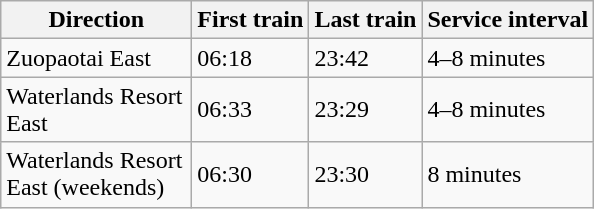<table class="wikitable">
<tr>
<th style="width:120px">Direction</th>
<th>First train</th>
<th>Last train</th>
<th>Service interval</th>
</tr>
<tr>
<td>Zuopaotai East</td>
<td>06:18</td>
<td>23:42</td>
<td>4–8 minutes</td>
</tr>
<tr>
<td>Waterlands Resort East</td>
<td>06:33</td>
<td>23:29</td>
<td>4–8 minutes</td>
</tr>
<tr>
<td>Waterlands Resort East (weekends)</td>
<td>06:30</td>
<td>23:30</td>
<td>8 minutes</td>
</tr>
</table>
